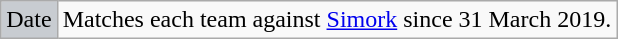<table class="wikitable">
<tr>
<td style="width:20px; background:#c8ccd1;">Date</td>
<td>Matches each team against <a href='#'>Simork</a> since 31 March 2019.</td>
</tr>
</table>
